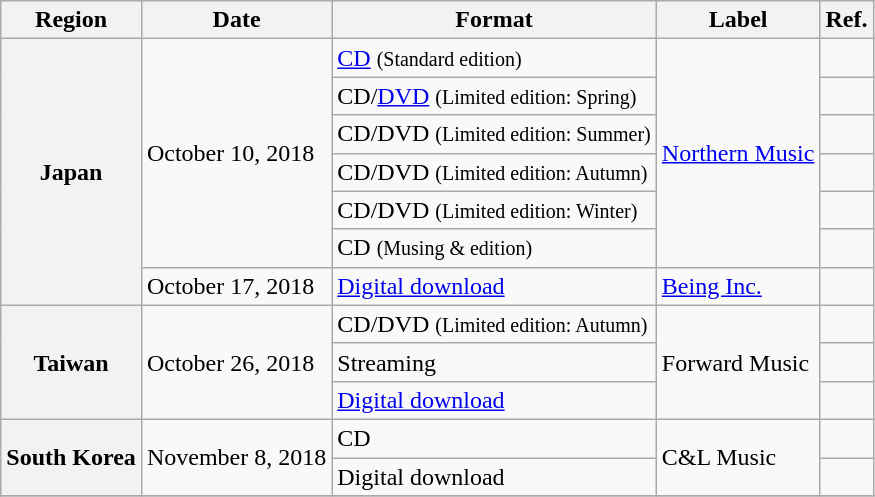<table class="wikitable sortable plainrowheaders">
<tr>
<th scope="col">Region</th>
<th scope="col">Date</th>
<th scope="col">Format</th>
<th scope="col">Label</th>
<th scope="col">Ref.</th>
</tr>
<tr>
<th rowspan="7">Japan</th>
<td rowspan="6">October 10, 2018</td>
<td><a href='#'>CD</a> <small>(Standard edition)</small></td>
<td rowspan="6"><a href='#'>Northern Music</a></td>
<td></td>
</tr>
<tr>
<td>CD/<a href='#'>DVD</a> <small>(Limited edition: Spring)</small></td>
<td></td>
</tr>
<tr>
<td>CD/DVD <small>(Limited edition: Summer)</small></td>
<td></td>
</tr>
<tr>
<td>CD/DVD <small>(Limited edition: Autumn)</small></td>
<td></td>
</tr>
<tr>
<td>CD/DVD <small>(Limited edition: Winter)</small></td>
<td></td>
</tr>
<tr>
<td>CD <small>(Musing &  edition)</small></td>
<td></td>
</tr>
<tr>
<td>October 17, 2018</td>
<td><a href='#'>Digital download</a></td>
<td><a href='#'>Being Inc.</a></td>
<td></td>
</tr>
<tr>
<th rowspan="3">Taiwan</th>
<td rowspan="3">October 26, 2018</td>
<td>CD/DVD <small>(Limited edition: Autumn)</small></td>
<td rowspan="3">Forward Music</td>
<td></td>
</tr>
<tr>
<td>Streaming</td>
<td></td>
</tr>
<tr>
<td><a href='#'>Digital download</a></td>
<td></td>
</tr>
<tr>
<th rowspan="2">South Korea</th>
<td rowspan="2">November 8, 2018</td>
<td>CD</td>
<td rowspan="2">C&L Music</td>
<td></td>
</tr>
<tr>
<td>Digital download</td>
<td></td>
</tr>
<tr>
</tr>
</table>
